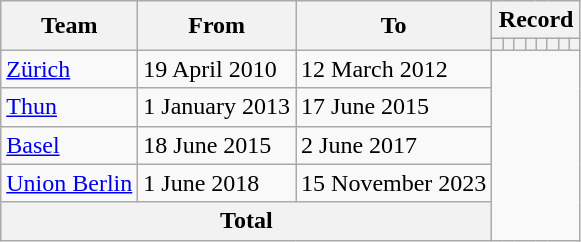<table class=wikitable style="text-align: center">
<tr>
<th rowspan="2">Team</th>
<th rowspan="2">From</th>
<th rowspan="2">To</th>
<th colspan="8">Record</th>
</tr>
<tr>
<th></th>
<th></th>
<th></th>
<th></th>
<th></th>
<th></th>
<th></th>
<th></th>
</tr>
<tr>
<td align=left><a href='#'>Zürich</a></td>
<td align=left>19 April 2010</td>
<td align=left>12 March 2012<br></td>
</tr>
<tr>
<td align=left><a href='#'>Thun</a></td>
<td align=left>1 January 2013</td>
<td align=left>17 June 2015<br></td>
</tr>
<tr>
<td align=left><a href='#'>Basel</a></td>
<td align=left>18 June 2015</td>
<td align=left>2 June 2017<br></td>
</tr>
<tr>
<td align=left><a href='#'>Union Berlin</a></td>
<td align=left>1 June 2018</td>
<td align=left>15 November 2023<br></td>
</tr>
<tr>
<th colspan=3>Total<br></th>
</tr>
</table>
